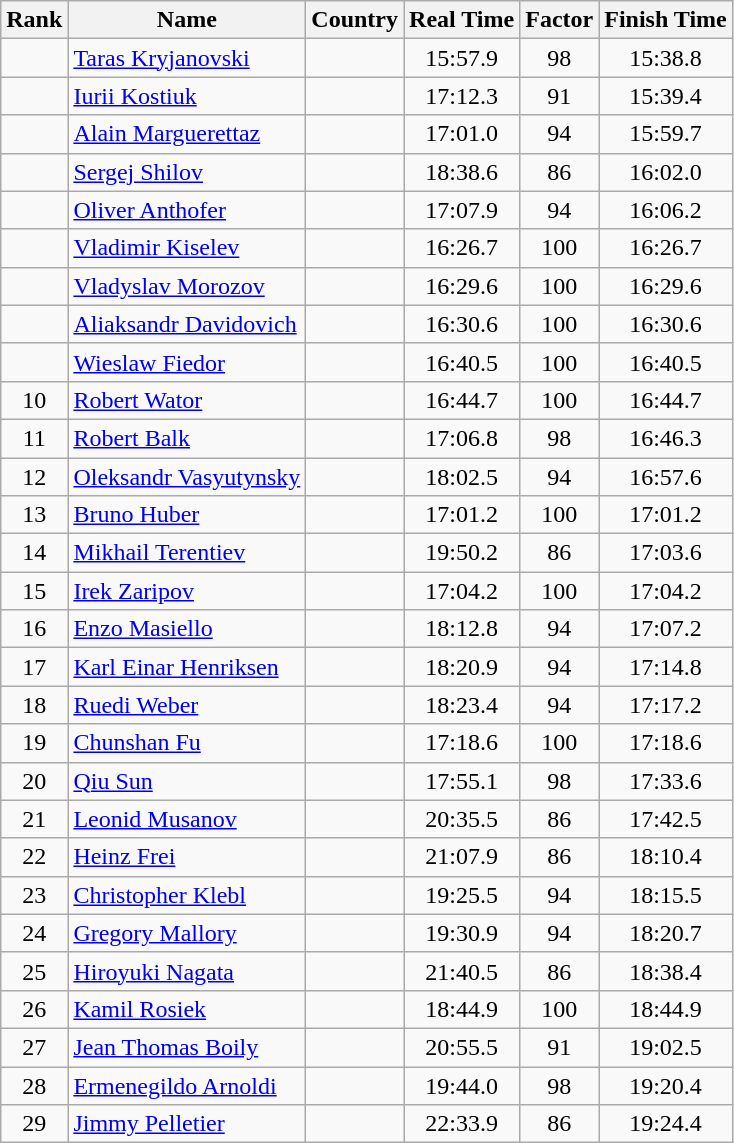<table class="wikitable sortable" style="text-align:center">
<tr>
<th>Rank</th>
<th>Name</th>
<th>Country</th>
<th>Real Time</th>
<th>Factor</th>
<th>Finish Time</th>
</tr>
<tr>
<td></td>
<td align=left><a href='#'>Taras Kryjanovski</a></td>
<td align=left></td>
<td>15:57.9</td>
<td>98</td>
<td>15:38.8</td>
</tr>
<tr>
<td></td>
<td align=left><a href='#'>Iurii Kostiuk</a></td>
<td align=left></td>
<td>17:12.3</td>
<td>91</td>
<td>15:39.4</td>
</tr>
<tr>
<td></td>
<td align=left><a href='#'>Alain Marguerettaz</a></td>
<td align=left></td>
<td>17:01.0</td>
<td>94</td>
<td>15:59.7</td>
</tr>
<tr>
<td></td>
<td align=left><a href='#'>Sergej Shilov</a></td>
<td align=left></td>
<td>18:38.6</td>
<td>86</td>
<td>16:02.0</td>
</tr>
<tr>
<td></td>
<td align=left><a href='#'>Oliver Anthofer</a></td>
<td align=left></td>
<td>17:07.9</td>
<td>94</td>
<td>16:06.2</td>
</tr>
<tr>
<td></td>
<td align=left><a href='#'>Vladimir Kiselev</a></td>
<td align=left></td>
<td>16:26.7</td>
<td>100</td>
<td>16:26.7</td>
</tr>
<tr>
<td></td>
<td align=left><a href='#'>Vladyslav Morozov</a></td>
<td align=left></td>
<td>16:29.6</td>
<td>100</td>
<td>16:29.6</td>
</tr>
<tr>
<td></td>
<td align=left><a href='#'>Aliaksandr Davidovich</a></td>
<td align=left></td>
<td>16:30.6</td>
<td>100</td>
<td>16:30.6</td>
</tr>
<tr>
<td></td>
<td align=left><a href='#'>Wieslaw Fiedor</a></td>
<td align=left></td>
<td>16:40.5</td>
<td>100</td>
<td>16:40.5</td>
</tr>
<tr>
<td>10</td>
<td align=left><a href='#'>Robert Wator</a></td>
<td align=left></td>
<td>16:44.7</td>
<td>100</td>
<td>16:44.7</td>
</tr>
<tr>
<td>11</td>
<td align=left><a href='#'>Robert Balk</a></td>
<td align=left></td>
<td>17:06.8</td>
<td>98</td>
<td>16:46.3</td>
</tr>
<tr>
<td>12</td>
<td align=left><a href='#'>Oleksandr Vasyutynsky</a></td>
<td align=left></td>
<td>18:02.5</td>
<td>94</td>
<td>16:57.6</td>
</tr>
<tr>
<td>13</td>
<td align=left><a href='#'>Bruno Huber</a></td>
<td align=left></td>
<td>17:01.2</td>
<td>100</td>
<td>17:01.2</td>
</tr>
<tr>
<td>14</td>
<td align=left><a href='#'>Mikhail Terentiev</a></td>
<td align=left></td>
<td>19:50.2</td>
<td>86</td>
<td>17:03.6</td>
</tr>
<tr>
<td>15</td>
<td align=left><a href='#'>Irek Zaripov</a></td>
<td align=left></td>
<td>17:04.2</td>
<td>100</td>
<td>17:04.2</td>
</tr>
<tr>
<td>16</td>
<td align=left><a href='#'>Enzo Masiello</a></td>
<td align=left></td>
<td>18:12.8</td>
<td>94</td>
<td>17:07.2</td>
</tr>
<tr>
<td>17</td>
<td align=left><a href='#'>Karl Einar Henriksen</a></td>
<td align=left></td>
<td>18:20.9</td>
<td>94</td>
<td>17:14.8</td>
</tr>
<tr>
<td>18</td>
<td align=left><a href='#'>Ruedi Weber</a></td>
<td align=left></td>
<td>18:23.4</td>
<td>94</td>
<td>17:17.2</td>
</tr>
<tr>
<td>19</td>
<td align=left><a href='#'>Chunshan Fu</a></td>
<td align=left></td>
<td>17:18.6</td>
<td>100</td>
<td>17:18.6</td>
</tr>
<tr>
<td>20</td>
<td align=left><a href='#'>Qiu Sun</a></td>
<td align=left></td>
<td>17:55.1</td>
<td>98</td>
<td>17:33.6</td>
</tr>
<tr>
<td>21</td>
<td align=left><a href='#'>Leonid Musanov</a></td>
<td align=left></td>
<td>20:35.5</td>
<td>86</td>
<td>17:42.5</td>
</tr>
<tr>
<td>22</td>
<td align=left><a href='#'>Heinz Frei</a></td>
<td align=left></td>
<td>21:07.9</td>
<td>86</td>
<td>18:10.4</td>
</tr>
<tr>
<td>23</td>
<td align=left><a href='#'>Christopher Klebl</a></td>
<td align=left></td>
<td>19:25.5</td>
<td>94</td>
<td>18:15.5</td>
</tr>
<tr>
<td>24</td>
<td align=left><a href='#'>Gregory Mallory</a></td>
<td align=left></td>
<td>19:30.9</td>
<td>94</td>
<td>18:20.7</td>
</tr>
<tr>
<td>25</td>
<td align=left><a href='#'>Hiroyuki Nagata</a></td>
<td align=left></td>
<td>21:40.5</td>
<td>86</td>
<td>18:38.4</td>
</tr>
<tr>
<td>26</td>
<td align=left><a href='#'>Kamil Rosiek</a></td>
<td align=left></td>
<td>18:44.9</td>
<td>100</td>
<td>18:44.9</td>
</tr>
<tr>
<td>27</td>
<td align=left><a href='#'>Jean Thomas Boily</a></td>
<td align=left></td>
<td>20:55.5</td>
<td>91</td>
<td>19:02.5</td>
</tr>
<tr>
<td>28</td>
<td align=left><a href='#'>Ermenegildo Arnoldi</a></td>
<td align=left></td>
<td>19:44.0</td>
<td>98</td>
<td>19:20.4</td>
</tr>
<tr>
<td>29</td>
<td align=left><a href='#'>Jimmy Pelletier</a></td>
<td align=left></td>
<td>22:33.9</td>
<td>86</td>
<td>19:24.4</td>
</tr>
</table>
